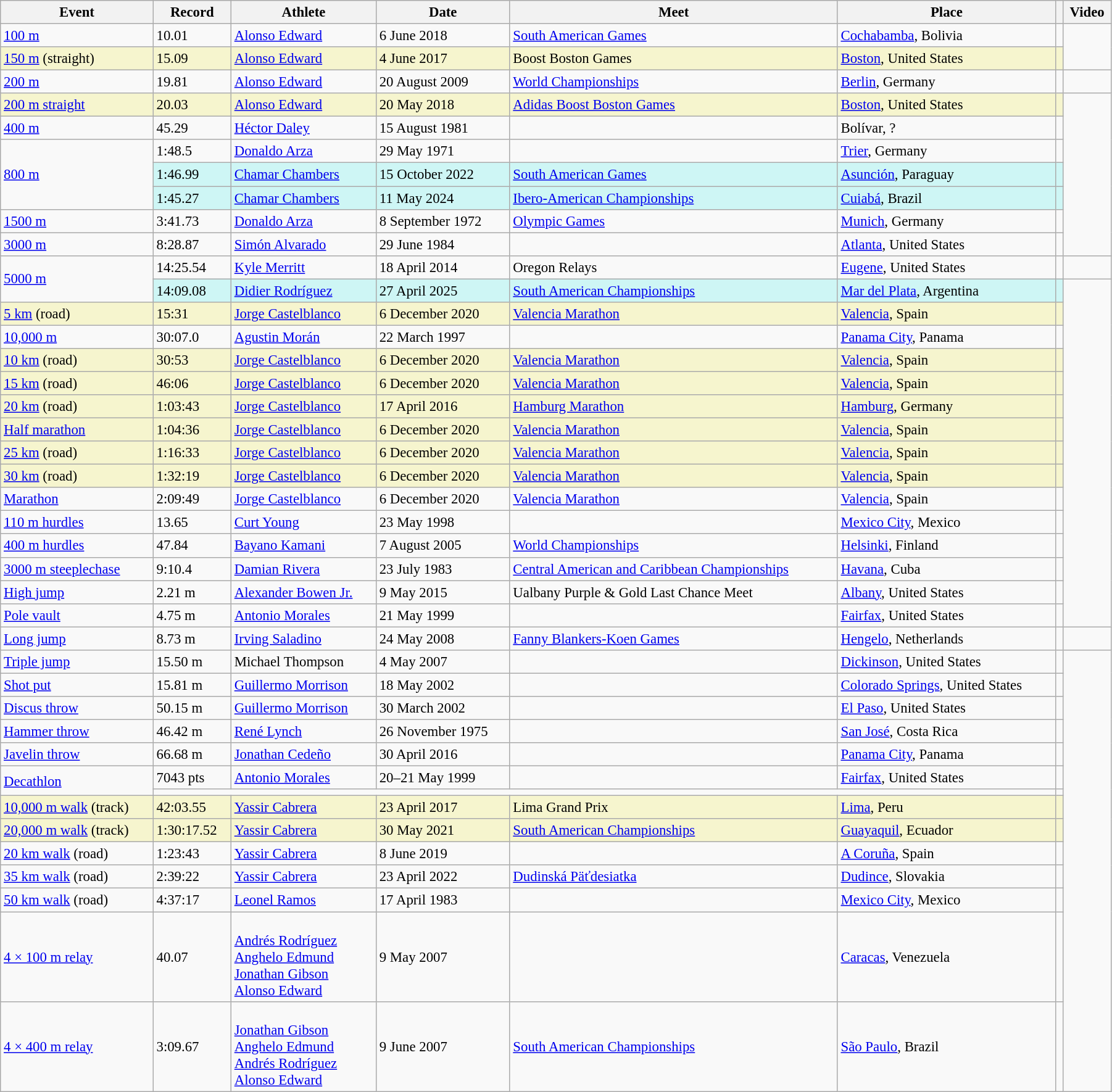<table class="wikitable" style="font-size:95%; width: 95%;">
<tr>
<th>Event</th>
<th>Record</th>
<th>Athlete</th>
<th>Date</th>
<th>Meet</th>
<th>Place</th>
<th></th>
<th>Video</th>
</tr>
<tr>
<td><a href='#'>100 m</a></td>
<td>10.01  </td>
<td><a href='#'>Alonso Edward</a></td>
<td>6 June 2018</td>
<td><a href='#'>South American Games</a></td>
<td><a href='#'>Cochabamba</a>, Bolivia</td>
<td></td>
</tr>
<tr style="background:#f6F5CE;">
<td><a href='#'>150 m</a> (straight)</td>
<td>15.09 </td>
<td><a href='#'>Alonso Edward</a></td>
<td>4 June 2017</td>
<td>Boost Boston Games</td>
<td><a href='#'>Boston</a>, United States</td>
<td></td>
</tr>
<tr>
<td><a href='#'>200 m</a></td>
<td>19.81 </td>
<td><a href='#'>Alonso Edward</a></td>
<td>20 August 2009</td>
<td><a href='#'>World Championships</a></td>
<td><a href='#'>Berlin</a>, Germany</td>
<td></td>
<td></td>
</tr>
<tr style="background:#f6F5CE;">
<td><a href='#'>200 m straight</a></td>
<td>20.03 </td>
<td><a href='#'>Alonso Edward</a></td>
<td>20 May 2018</td>
<td><a href='#'>Adidas Boost Boston Games</a></td>
<td><a href='#'>Boston</a>, United States</td>
<td></td>
</tr>
<tr>
<td><a href='#'>400 m</a></td>
<td>45.29</td>
<td><a href='#'>Héctor Daley</a></td>
<td>15 August 1981</td>
<td></td>
<td>Bolívar, ?</td>
<td></td>
</tr>
<tr>
<td rowspan=3><a href='#'>800 m</a></td>
<td>1:48.5 </td>
<td><a href='#'>Donaldo Arza</a></td>
<td>29 May 1971</td>
<td></td>
<td><a href='#'>Trier</a>, Germany</td>
<td></td>
</tr>
<tr bgcolor=#CEF6F5>
<td>1:46.99</td>
<td><a href='#'>Chamar Chambers</a></td>
<td>15 October 2022</td>
<td><a href='#'>South American Games</a></td>
<td><a href='#'>Asunción</a>, Paraguay</td>
<td></td>
</tr>
<tr bgcolor=#CEF6F5>
<td>1:45.27</td>
<td><a href='#'>Chamar Chambers</a></td>
<td>11 May 2024</td>
<td><a href='#'>Ibero-American Championships</a></td>
<td><a href='#'>Cuiabá</a>, Brazil</td>
<td></td>
</tr>
<tr>
<td><a href='#'>1500 m</a></td>
<td>3:41.73</td>
<td><a href='#'>Donaldo Arza</a></td>
<td>8 September 1972</td>
<td><a href='#'>Olympic Games</a></td>
<td><a href='#'>Munich</a>, Germany</td>
<td></td>
</tr>
<tr>
<td><a href='#'>3000 m</a></td>
<td>8:28.87</td>
<td><a href='#'>Simón Alvarado</a></td>
<td>29 June 1984</td>
<td></td>
<td><a href='#'>Atlanta</a>, United States</td>
<td></td>
</tr>
<tr>
<td rowspan=2><a href='#'>5000 m</a></td>
<td>14:25.54</td>
<td><a href='#'>Kyle Merritt</a></td>
<td>18 April 2014</td>
<td>Oregon Relays</td>
<td><a href='#'>Eugene</a>, United States</td>
<td></td>
<td></td>
</tr>
<tr bgcolor=#CEF6F5>
<td>14:09.08</td>
<td><a href='#'>Didier Rodríguez</a></td>
<td>27 April 2025</td>
<td><a href='#'>South American Championships</a></td>
<td><a href='#'>Mar del Plata</a>, Argentina</td>
<td></td>
</tr>
<tr style="background:#f6F5CE;">
<td><a href='#'>5 km</a> (road)</td>
<td>15:31</td>
<td><a href='#'>Jorge Castelblanco</a></td>
<td>6 December 2020</td>
<td><a href='#'>Valencia Marathon</a></td>
<td><a href='#'>Valencia</a>, Spain</td>
<td></td>
</tr>
<tr>
<td><a href='#'>10,000 m</a></td>
<td>30:07.0 </td>
<td><a href='#'>Agustin Morán</a></td>
<td>22 March 1997</td>
<td></td>
<td><a href='#'>Panama City</a>, Panama</td>
<td></td>
</tr>
<tr style="background:#f6F5CE;">
<td><a href='#'>10 km</a> (road)</td>
<td>30:53</td>
<td><a href='#'>Jorge Castelblanco</a></td>
<td>6 December 2020</td>
<td><a href='#'>Valencia Marathon</a></td>
<td><a href='#'>Valencia</a>, Spain</td>
<td></td>
</tr>
<tr style="background:#f6F5CE;">
<td><a href='#'>15 km</a> (road)</td>
<td>46:06</td>
<td><a href='#'>Jorge Castelblanco</a></td>
<td>6 December 2020</td>
<td><a href='#'>Valencia Marathon</a></td>
<td><a href='#'>Valencia</a>, Spain</td>
<td></td>
</tr>
<tr style="background:#f6F5CE;">
<td><a href='#'>20 km</a> (road)</td>
<td>1:03:43</td>
<td><a href='#'>Jorge Castelblanco</a></td>
<td>17 April 2016</td>
<td><a href='#'>Hamburg Marathon</a></td>
<td><a href='#'>Hamburg</a>, Germany</td>
<td></td>
</tr>
<tr style="background:#f6F5CE;">
<td><a href='#'>Half marathon</a></td>
<td>1:04:36</td>
<td><a href='#'>Jorge Castelblanco</a></td>
<td>6 December 2020</td>
<td><a href='#'>Valencia Marathon</a></td>
<td><a href='#'>Valencia</a>, Spain</td>
<td></td>
</tr>
<tr style="background:#f6F5CE;">
<td><a href='#'>25 km</a> (road)</td>
<td>1:16:33</td>
<td><a href='#'>Jorge Castelblanco</a></td>
<td>6 December 2020</td>
<td><a href='#'>Valencia Marathon</a></td>
<td><a href='#'>Valencia</a>, Spain</td>
<td></td>
</tr>
<tr style="background:#f6F5CE;">
<td><a href='#'>30 km</a> (road)</td>
<td>1:32:19</td>
<td><a href='#'>Jorge Castelblanco</a></td>
<td>6 December 2020</td>
<td><a href='#'>Valencia Marathon</a></td>
<td><a href='#'>Valencia</a>, Spain</td>
<td></td>
</tr>
<tr>
<td><a href='#'>Marathon</a></td>
<td>2:09:49</td>
<td><a href='#'>Jorge Castelblanco</a></td>
<td>6 December 2020</td>
<td><a href='#'>Valencia Marathon</a></td>
<td><a href='#'>Valencia</a>, Spain</td>
<td></td>
</tr>
<tr>
<td><a href='#'>110 m hurdles</a></td>
<td>13.65</td>
<td><a href='#'>Curt Young</a></td>
<td>23 May 1998</td>
<td></td>
<td><a href='#'>Mexico City</a>, Mexico</td>
<td></td>
</tr>
<tr>
<td><a href='#'>400 m hurdles</a></td>
<td>47.84</td>
<td><a href='#'>Bayano Kamani</a></td>
<td>7 August 2005</td>
<td><a href='#'>World Championships</a></td>
<td><a href='#'>Helsinki</a>, Finland</td>
<td></td>
</tr>
<tr>
<td><a href='#'>3000 m steeplechase</a></td>
<td>9:10.4</td>
<td><a href='#'>Damian Rivera</a></td>
<td>23 July 1983</td>
<td><a href='#'>Central American and Caribbean Championships</a></td>
<td><a href='#'>Havana</a>, Cuba</td>
<td></td>
</tr>
<tr>
<td><a href='#'>High jump</a></td>
<td>2.21 m</td>
<td><a href='#'>Alexander Bowen Jr.</a></td>
<td>9 May 2015</td>
<td>Ualbany Purple & Gold Last Chance Meet</td>
<td><a href='#'>Albany</a>, United States</td>
<td></td>
</tr>
<tr>
<td><a href='#'>Pole vault</a></td>
<td>4.75 m</td>
<td><a href='#'>Antonio Morales</a></td>
<td>21 May 1999</td>
<td></td>
<td><a href='#'>Fairfax</a>, United States</td>
<td></td>
</tr>
<tr>
<td><a href='#'>Long jump</a></td>
<td>8.73 m </td>
<td><a href='#'>Irving Saladino</a></td>
<td>24 May 2008</td>
<td><a href='#'>Fanny Blankers-Koen Games</a></td>
<td><a href='#'>Hengelo</a>, Netherlands</td>
<td></td>
<td></td>
</tr>
<tr>
<td><a href='#'>Triple jump</a></td>
<td>15.50 m</td>
<td>Michael Thompson</td>
<td>4 May 2007</td>
<td></td>
<td><a href='#'>Dickinson</a>, United States</td>
<td></td>
</tr>
<tr>
<td><a href='#'>Shot put</a></td>
<td>15.81 m </td>
<td><a href='#'>Guillermo Morrison</a></td>
<td>18 May 2002</td>
<td></td>
<td><a href='#'>Colorado Springs</a>, United States</td>
<td></td>
</tr>
<tr>
<td><a href='#'>Discus throw</a></td>
<td>50.15 m</td>
<td><a href='#'>Guillermo Morrison</a></td>
<td>30 March 2002</td>
<td></td>
<td><a href='#'>El Paso</a>, United States</td>
<td></td>
</tr>
<tr>
<td><a href='#'>Hammer throw</a></td>
<td>46.42 m</td>
<td><a href='#'>René Lynch</a></td>
<td>26 November 1975</td>
<td></td>
<td><a href='#'>San José</a>, Costa Rica</td>
<td></td>
</tr>
<tr>
<td><a href='#'>Javelin throw</a></td>
<td>66.68 m</td>
<td><a href='#'>Jonathan Cedeño</a></td>
<td>30 April 2016</td>
<td></td>
<td><a href='#'>Panama City</a>, Panama</td>
<td></td>
</tr>
<tr>
<td rowspan=2><a href='#'>Decathlon</a></td>
<td>7043 pts</td>
<td><a href='#'>Antonio Morales</a></td>
<td>20–21 May 1999</td>
<td></td>
<td><a href='#'>Fairfax</a>, United States</td>
<td></td>
</tr>
<tr>
<td colspan=5></td>
<td></td>
</tr>
<tr style="background:#f6F5CE;">
<td><a href='#'>10,000 m walk</a> (track)</td>
<td>42:03.55</td>
<td><a href='#'>Yassir Cabrera</a></td>
<td>23 April 2017</td>
<td>Lima Grand Prix</td>
<td><a href='#'>Lima</a>, Peru</td>
<td></td>
</tr>
<tr style="background:#f6F5CE;">
<td><a href='#'>20,000 m walk</a> (track)</td>
<td>1:30:17.52</td>
<td><a href='#'>Yassir Cabrera</a></td>
<td>30 May 2021</td>
<td><a href='#'>South American Championships</a></td>
<td><a href='#'>Guayaquil</a>, Ecuador</td>
<td></td>
</tr>
<tr>
<td><a href='#'>20 km walk</a> (road)</td>
<td>1:23:43</td>
<td><a href='#'>Yassir Cabrera</a></td>
<td>8 June 2019</td>
<td></td>
<td><a href='#'>A Coruña</a>, Spain</td>
<td></td>
</tr>
<tr>
<td><a href='#'>35 km walk</a> (road)</td>
<td>2:39:22</td>
<td><a href='#'>Yassir Cabrera</a></td>
<td>23 April 2022</td>
<td><a href='#'>Dudinská Päťdesiatka</a></td>
<td><a href='#'>Dudince</a>, Slovakia</td>
<td></td>
</tr>
<tr>
<td><a href='#'>50 km walk</a> (road)</td>
<td>4:37:17</td>
<td><a href='#'>Leonel Ramos</a></td>
<td>17 April 1983</td>
<td></td>
<td><a href='#'>Mexico City</a>, Mexico</td>
<td></td>
</tr>
<tr>
<td><a href='#'>4 × 100 m relay</a></td>
<td>40.07</td>
<td><br><a href='#'>Andrés Rodríguez</a><br><a href='#'>Anghelo Edmund</a><br><a href='#'>Jonathan Gibson</a><br><a href='#'>Alonso Edward</a></td>
<td>9 May 2007</td>
<td></td>
<td><a href='#'>Caracas</a>, Venezuela</td>
<td></td>
</tr>
<tr>
<td><a href='#'>4 × 400 m relay</a></td>
<td>3:09.67</td>
<td><br><a href='#'>Jonathan Gibson</a><br><a href='#'>Anghelo Edmund</a><br><a href='#'>Andrés Rodríguez</a><br><a href='#'>Alonso Edward</a></td>
<td>9 June 2007</td>
<td><a href='#'>South American Championships</a></td>
<td><a href='#'>São Paulo</a>, Brazil</td>
<td></td>
</tr>
</table>
